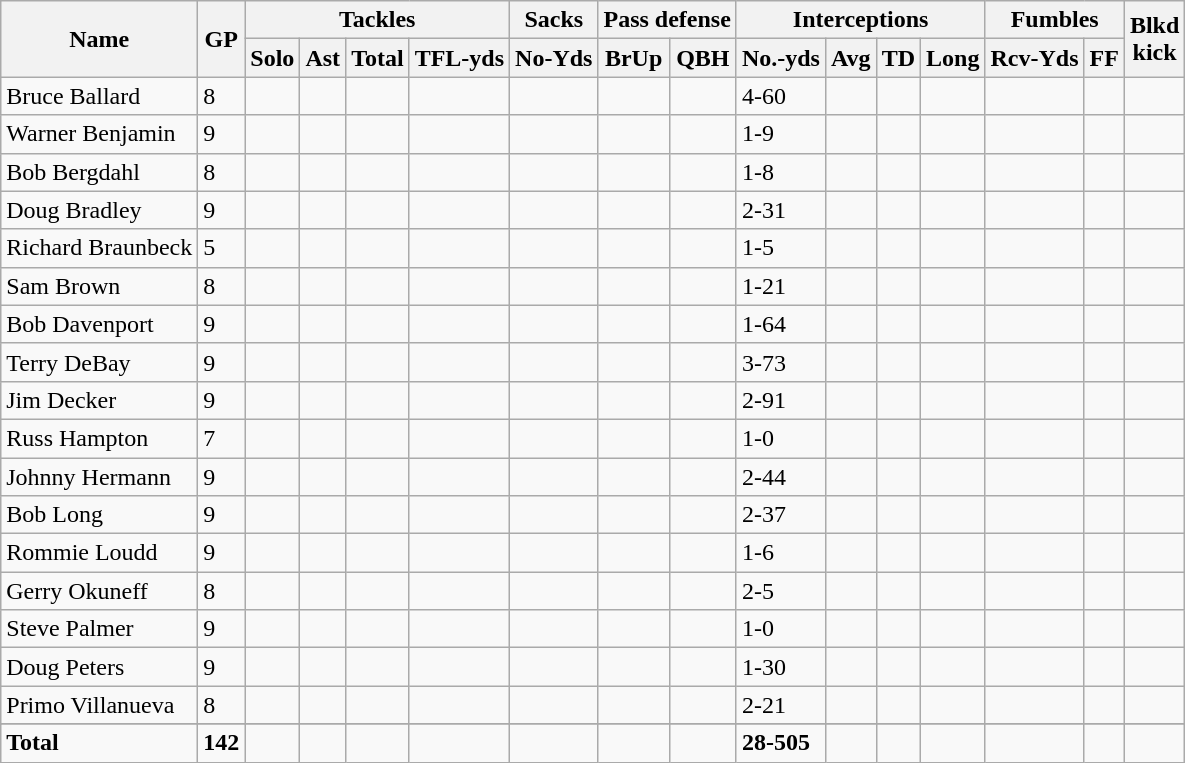<table class="wikitable collapsible collapsed  sortable" style="white-space:nowrap;">
<tr>
<th rowspan="2">Name</th>
<th rowspan="2">GP</th>
<th colspan="4">Tackles</th>
<th>Sacks</th>
<th colspan="2">Pass defense</th>
<th colspan="4">Interceptions</th>
<th colspan="2">Fumbles</th>
<th rowspan="2">Blkd<br>kick</th>
</tr>
<tr>
<th>Solo</th>
<th>Ast</th>
<th>Total</th>
<th>TFL-yds</th>
<th>No-Yds</th>
<th>BrUp</th>
<th>QBH</th>
<th>No.-yds</th>
<th>Avg</th>
<th>TD</th>
<th>Long</th>
<th>Rcv-Yds</th>
<th>FF</th>
</tr>
<tr>
<td>Bruce Ballard</td>
<td>8</td>
<td></td>
<td></td>
<td></td>
<td></td>
<td></td>
<td></td>
<td></td>
<td>4-60</td>
<td></td>
<td></td>
<td></td>
<td></td>
<td></td>
<td></td>
</tr>
<tr>
<td>Warner Benjamin</td>
<td>9</td>
<td></td>
<td></td>
<td></td>
<td></td>
<td></td>
<td></td>
<td></td>
<td>1-9</td>
<td></td>
<td></td>
<td></td>
<td></td>
<td></td>
<td></td>
</tr>
<tr>
<td>Bob Bergdahl</td>
<td>8</td>
<td></td>
<td></td>
<td></td>
<td></td>
<td></td>
<td></td>
<td></td>
<td>1-8</td>
<td></td>
<td></td>
<td></td>
<td></td>
<td></td>
<td></td>
</tr>
<tr>
<td>Doug Bradley</td>
<td>9</td>
<td></td>
<td></td>
<td></td>
<td></td>
<td></td>
<td></td>
<td></td>
<td>2-31</td>
<td></td>
<td></td>
<td></td>
<td></td>
<td></td>
<td></td>
</tr>
<tr>
<td>Richard Braunbeck</td>
<td>5</td>
<td></td>
<td></td>
<td></td>
<td></td>
<td></td>
<td></td>
<td></td>
<td>1-5</td>
<td></td>
<td></td>
<td></td>
<td></td>
<td></td>
<td></td>
</tr>
<tr>
<td>Sam Brown</td>
<td>8</td>
<td></td>
<td></td>
<td></td>
<td></td>
<td></td>
<td></td>
<td></td>
<td>1-21</td>
<td></td>
<td></td>
<td></td>
<td></td>
<td></td>
<td></td>
</tr>
<tr>
<td>Bob Davenport</td>
<td>9</td>
<td></td>
<td></td>
<td></td>
<td></td>
<td></td>
<td></td>
<td></td>
<td>1-64</td>
<td></td>
<td></td>
<td></td>
<td></td>
<td></td>
<td></td>
</tr>
<tr>
<td>Terry DeBay</td>
<td>9</td>
<td></td>
<td></td>
<td></td>
<td></td>
<td></td>
<td></td>
<td></td>
<td>3-73</td>
<td></td>
<td></td>
<td></td>
<td></td>
<td></td>
<td></td>
</tr>
<tr>
<td>Jim Decker</td>
<td>9</td>
<td></td>
<td></td>
<td></td>
<td></td>
<td></td>
<td></td>
<td></td>
<td>2-91</td>
<td></td>
<td></td>
<td></td>
<td></td>
<td></td>
<td></td>
</tr>
<tr>
<td>Russ Hampton</td>
<td>7</td>
<td></td>
<td></td>
<td></td>
<td></td>
<td></td>
<td></td>
<td></td>
<td>1-0</td>
<td></td>
<td></td>
<td></td>
<td></td>
<td></td>
<td></td>
</tr>
<tr>
<td>Johnny  Hermann</td>
<td>9</td>
<td></td>
<td></td>
<td></td>
<td></td>
<td></td>
<td></td>
<td></td>
<td>2-44</td>
<td></td>
<td></td>
<td></td>
<td></td>
<td></td>
<td></td>
</tr>
<tr>
<td>Bob Long</td>
<td>9</td>
<td></td>
<td></td>
<td></td>
<td></td>
<td></td>
<td></td>
<td></td>
<td>2-37</td>
<td></td>
<td></td>
<td></td>
<td></td>
<td></td>
<td></td>
</tr>
<tr>
<td>Rommie Loudd</td>
<td>9</td>
<td></td>
<td></td>
<td></td>
<td></td>
<td></td>
<td></td>
<td></td>
<td>1-6</td>
<td></td>
<td></td>
<td></td>
<td></td>
<td></td>
<td></td>
</tr>
<tr>
<td>Gerry Okuneff</td>
<td>8</td>
<td></td>
<td></td>
<td></td>
<td></td>
<td></td>
<td></td>
<td></td>
<td>2-5</td>
<td></td>
<td></td>
<td></td>
<td></td>
<td></td>
<td></td>
</tr>
<tr>
<td>Steve Palmer</td>
<td>9</td>
<td></td>
<td></td>
<td></td>
<td></td>
<td></td>
<td></td>
<td></td>
<td>1-0</td>
<td></td>
<td></td>
<td></td>
<td></td>
<td></td>
<td></td>
</tr>
<tr>
<td>Doug Peters</td>
<td>9</td>
<td></td>
<td></td>
<td></td>
<td></td>
<td></td>
<td></td>
<td></td>
<td>1-30</td>
<td></td>
<td></td>
<td></td>
<td></td>
<td></td>
<td></td>
</tr>
<tr>
<td>Primo Villanueva</td>
<td>8</td>
<td></td>
<td></td>
<td></td>
<td></td>
<td></td>
<td></td>
<td></td>
<td>2-21</td>
<td></td>
<td></td>
<td></td>
<td></td>
<td></td>
<td></td>
</tr>
<tr>
</tr>
<tr class="sortbottom" style="font-weight:bold;">
<td>Total</td>
<td>142</td>
<td></td>
<td></td>
<td></td>
<td></td>
<td></td>
<td></td>
<td></td>
<td>28-505</td>
<td></td>
<td></td>
<td></td>
<td></td>
<td></td>
<td></td>
</tr>
</table>
